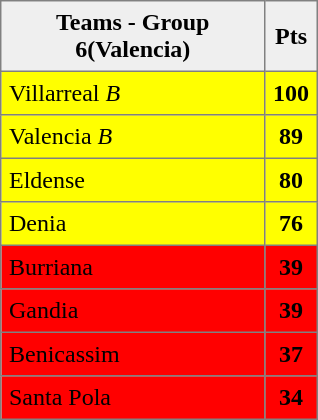<table style=border-collapse:collapse border=1 cellspacing=0 cellpadding=5>
<tr align=center bgcolor=#efefef>
<th width=165>Teams - Group 6(Valencia)</th>
<th width=20>Pts</th>
</tr>
<tr align=center style="background:#FFFF00;">
<td style="text-align:left;">Villarreal <em>B</em></td>
<td><strong>100</strong></td>
</tr>
<tr align=center style="background:#FFFF00;">
<td style="text-align:left;">Valencia <em>B</em></td>
<td><strong>89</strong></td>
</tr>
<tr align=center style="background:#FFFF00;">
<td style="text-align:left;">Eldense</td>
<td><strong>80</strong></td>
</tr>
<tr align=center style="background:#FFFF00;">
<td style="text-align:left;">Denia</td>
<td><strong>76</strong></td>
</tr>
<tr align=center style="background:#FF0000;">
<td style="text-align:left;">Burriana</td>
<td><strong>39</strong></td>
</tr>
<tr align=center style="background:#FF0000;">
<td style="text-align:left;">Gandia</td>
<td><strong>39</strong></td>
</tr>
<tr align=center style="background:#FF0000;">
<td style="text-align:left;">Benicassim</td>
<td><strong>37</strong></td>
</tr>
<tr align=center style="background:#FF0000;">
<td style="text-align:left;">Santa Pola</td>
<td><strong>34</strong></td>
</tr>
</table>
